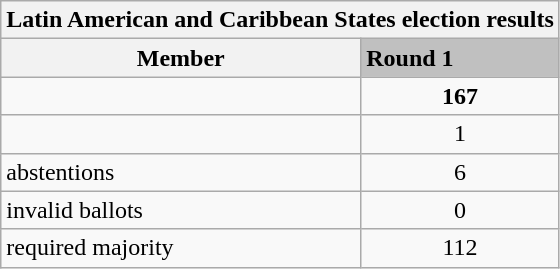<table class="wikitable collapsible">
<tr>
<th colspan="2">Latin American and Caribbean States election results</th>
</tr>
<tr>
<th>Member</th>
<td style="background:silver;"><strong>Round 1</strong></td>
</tr>
<tr>
<td></td>
<td style="text-align:center;"><strong>167</strong></td>
</tr>
<tr>
<td></td>
<td style="text-align:center;">1</td>
</tr>
<tr>
<td>abstentions</td>
<td style="text-align:center;">6</td>
</tr>
<tr>
<td>invalid ballots</td>
<td style="text-align:center;">0</td>
</tr>
<tr>
<td>required majority</td>
<td style="text-align:center;">112</td>
</tr>
</table>
